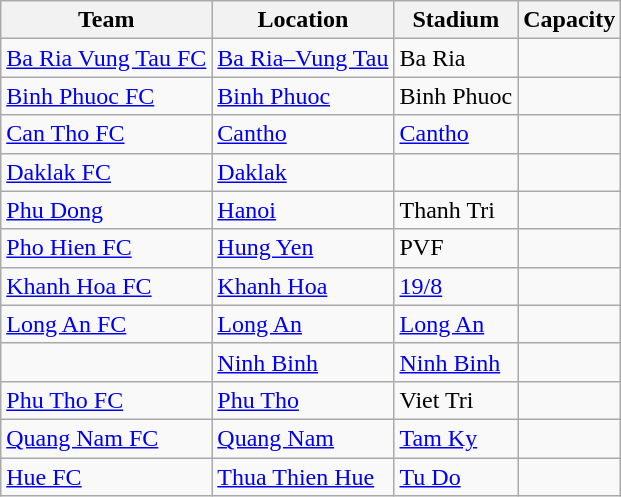<table class="wikitable sortable">
<tr>
<th>Team</th>
<th>Location</th>
<th>Stadium</th>
<th>Capacity</th>
</tr>
<tr>
<td><a href='#'>Ba Ria Vung Tau FC</a></td>
<td><a href='#'>Ba Ria–Vung Tau</a></td>
<td>Ba Ria</td>
<td style="text-align:center"></td>
</tr>
<tr>
<td><a href='#'>Binh Phuoc FC</a></td>
<td><a href='#'>Binh Phuoc</a></td>
<td>Binh Phuoc</td>
<td style="text-align:center"></td>
</tr>
<tr>
<td><a href='#'>Can Tho FC</a></td>
<td><a href='#'>Cantho</a></td>
<td><a href='#'>Cantho</a></td>
<td style="text-align:center"></td>
</tr>
<tr>
<td><a href='#'>Daklak FC</a></td>
<td><a href='#'>Daklak</a></td>
<td></td>
<td style="text-align:center"></td>
</tr>
<tr>
<td><a href='#'>Phu Dong</a></td>
<td><a href='#'>Hanoi</a></td>
<td>Thanh Tri</td>
<td style="text-align:center"></td>
</tr>
<tr>
<td><a href='#'>Pho Hien FC</a></td>
<td><a href='#'>Hung Yen</a></td>
<td>PVF</td>
<td style="text-align:center"></td>
</tr>
<tr>
<td><a href='#'>Khanh Hoa FC</a></td>
<td><a href='#'>Khanh Hoa</a></td>
<td><a href='#'>19/8</a></td>
<td style="text-align:center"></td>
</tr>
<tr>
<td><a href='#'>Long An FC</a></td>
<td><a href='#'>Long An</a></td>
<td><a href='#'>Long An</a></td>
<td style="text-align:center"></td>
</tr>
<tr>
<td></td>
<td><a href='#'>Ninh Binh</a></td>
<td><a href='#'>Ninh Binh</a></td>
<td style="text-align:center"></td>
</tr>
<tr>
<td><a href='#'>Phu Tho FC</a></td>
<td><a href='#'>Phu Tho</a></td>
<td>Viet Tri</td>
<td style="text-align:center"></td>
</tr>
<tr>
<td><a href='#'>Quang Nam FC</a></td>
<td><a href='#'>Quang Nam</a></td>
<td><a href='#'>Tam Ky</a></td>
<td style="text-align:center"></td>
</tr>
<tr>
<td><a href='#'>Hue FC</a></td>
<td><a href='#'>Thua Thien Hue</a></td>
<td><a href='#'>Tu Do</a></td>
<td style="text-align:center"></td>
</tr>
</table>
